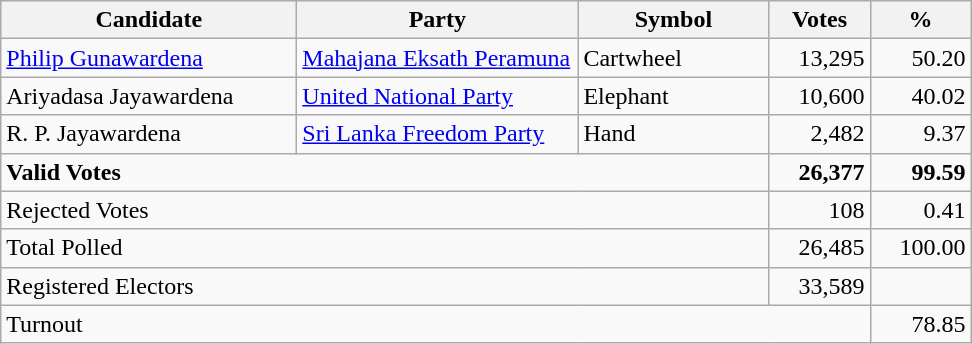<table class="wikitable" border="1" style="text-align:right;">
<tr>
<th align=left width="190">Candidate</th>
<th align=left width="180">Party</th>
<th align=left width="120">Symbol</th>
<th align=left width="60">Votes</th>
<th align=left width="60">%</th>
</tr>
<tr>
<td align=left><a href='#'>Philip Gunawardena</a></td>
<td align=left><a href='#'>Mahajana Eksath Peramuna</a></td>
<td align=left>Cartwheel</td>
<td align=right>13,295</td>
<td align=right>50.20</td>
</tr>
<tr>
<td align=left>Ariyadasa Jayawardena</td>
<td align=left><a href='#'>United National Party</a></td>
<td align=left>Elephant</td>
<td align=right>10,600</td>
<td align=right>40.02</td>
</tr>
<tr>
<td align=left>R. P. Jayawardena</td>
<td align=left><a href='#'>Sri Lanka Freedom Party</a></td>
<td align=left>Hand</td>
<td align=right>2,482</td>
<td align=right>9.37</td>
</tr>
<tr>
<td align=left colspan=3><strong>Valid Votes</strong></td>
<td align=right><strong>26,377</strong></td>
<td align=right><strong>99.59</strong></td>
</tr>
<tr>
<td align=left colspan=3>Rejected Votes</td>
<td align=right>108</td>
<td align=right>0.41</td>
</tr>
<tr>
<td align=left colspan=3>Total Polled</td>
<td align=right>26,485</td>
<td align=right>100.00</td>
</tr>
<tr>
<td align=left colspan=3>Registered Electors</td>
<td align=right>33,589</td>
<td></td>
</tr>
<tr>
<td align=left colspan=4>Turnout</td>
<td align=right>78.85</td>
</tr>
</table>
